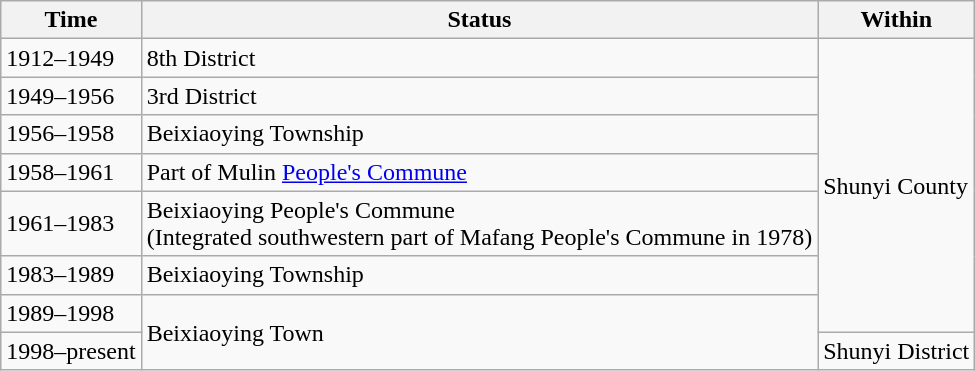<table class="wikitable">
<tr>
<th>Time</th>
<th>Status</th>
<th>Within</th>
</tr>
<tr>
<td>1912–1949</td>
<td>8th District</td>
<td rowspan="7">Shunyi County</td>
</tr>
<tr>
<td>1949–1956</td>
<td>3rd District</td>
</tr>
<tr>
<td>1956–1958</td>
<td>Beixiaoying Township</td>
</tr>
<tr>
<td>1958–1961</td>
<td>Part of Mulin <a href='#'>People's Commune</a></td>
</tr>
<tr>
<td>1961–1983</td>
<td>Beixiaoying People's Commune<br>(Integrated southwestern part of Mafang People's Commune in 1978)</td>
</tr>
<tr>
<td>1983–1989</td>
<td>Beixiaoying Township</td>
</tr>
<tr>
<td>1989–1998</td>
<td rowspan="2">Beixiaoying Town</td>
</tr>
<tr>
<td>1998–present</td>
<td>Shunyi District</td>
</tr>
</table>
